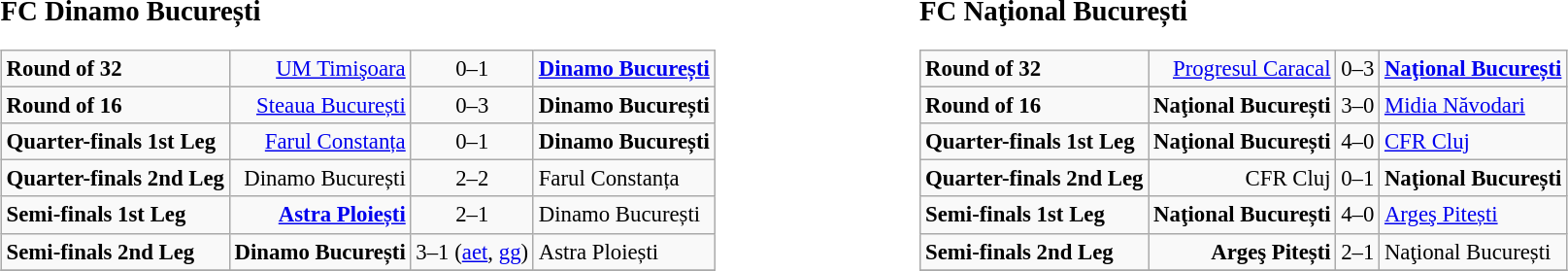<table width=100%>
<tr>
<td width=50% valign=top><br><big><strong>FC Dinamo București</strong></big><table class="wikitable" style="font-size: 95%;">
<tr>
<td><strong>Round of 32</strong></td>
<td align=right><a href='#'>UM Timişoara</a></td>
<td align="center">0–1</td>
<td><strong><a href='#'>Dinamo București</a></strong></td>
</tr>
<tr>
<td><strong>Round of 16</strong></td>
<td align=right><a href='#'>Steaua București</a></td>
<td align="center">0–3</td>
<td><strong>Dinamo București</strong></td>
</tr>
<tr>
<td><strong>Quarter-finals 1st Leg</strong></td>
<td align=right><a href='#'>Farul Constanța</a></td>
<td align="center">0–1</td>
<td><strong>Dinamo București</strong></td>
</tr>
<tr>
<td><strong>Quarter-finals 2nd Leg</strong></td>
<td align=right>Dinamo București</td>
<td align="center">2–2</td>
<td>Farul Constanța</td>
</tr>
<tr>
<td><strong>Semi-finals 1st Leg</strong></td>
<td align=right><strong><a href='#'>Astra Ploiești</a></strong></td>
<td align="center">2–1</td>
<td>Dinamo București</td>
</tr>
<tr>
<td><strong>Semi-finals 2nd Leg</strong></td>
<td align=right><strong>Dinamo București</strong></td>
<td align="center">3–1 (<a href='#'>aet</a>, <a href='#'>gg</a>)</td>
<td>Astra Ploiești</td>
</tr>
<tr>
</tr>
</table>
</td>
<td width=50% valign=top><br><big><strong>FC Naţional București</strong></big><table class="wikitable" style="font-size: 95%;">
<tr>
<td><strong>Round of 32</strong></td>
<td align=right><a href='#'>Progresul Caracal</a></td>
<td align="center">0–3</td>
<td><strong><a href='#'>Naţional București</a></strong></td>
</tr>
<tr>
<td><strong>Round of 16</strong></td>
<td align=right><strong>Naţional București</strong></td>
<td align="center">3–0</td>
<td><a href='#'>Midia Năvodari</a></td>
</tr>
<tr>
<td><strong>Quarter-finals 1st Leg</strong></td>
<td align=right><strong>Naţional București</strong></td>
<td align="center">4–0</td>
<td><a href='#'>CFR Cluj</a></td>
</tr>
<tr>
<td><strong>Quarter-finals 2nd Leg</strong></td>
<td align=right>CFR Cluj</td>
<td align="center">0–1</td>
<td><strong>Naţional București</strong></td>
</tr>
<tr>
<td><strong>Semi-finals 1st Leg</strong></td>
<td align=right><strong>Naţional București</strong></td>
<td align="center">4–0</td>
<td><a href='#'>Argeş Pitești</a></td>
</tr>
<tr>
<td><strong>Semi-finals 2nd Leg</strong></td>
<td align=right><strong>Argeş Pitești</strong></td>
<td align="center">2–1</td>
<td>Naţional București</td>
</tr>
<tr valign=top>
</tr>
</table>
</td>
</tr>
</table>
